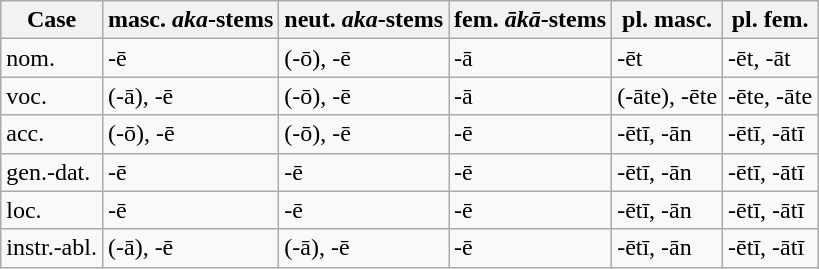<table class="wikitable">
<tr>
<th>Case</th>
<th>masc. <em>aka</em>-stems</th>
<th>neut. <em>aka</em>-stems</th>
<th>fem. <em>ākā</em>-stems</th>
<th>pl. masc.</th>
<th>pl. fem.</th>
</tr>
<tr>
<td>nom.</td>
<td>-ē</td>
<td>(-ō), -ē</td>
<td>-ā</td>
<td>-ēt</td>
<td>-ēt, -āt</td>
</tr>
<tr>
<td>voc.</td>
<td>(-ā), -ē</td>
<td>(-ō), -ē</td>
<td>-ā</td>
<td>(-āte), -ēte</td>
<td>-ēte, -āte</td>
</tr>
<tr>
<td>acc.</td>
<td>(-ō), -ē</td>
<td>(-ō), -ē</td>
<td>-ē</td>
<td>-ētī, -ān</td>
<td>-ētī, -ātī</td>
</tr>
<tr>
<td>gen.-dat.</td>
<td>-ē</td>
<td>-ē</td>
<td>-ē</td>
<td>-ētī, -ān</td>
<td>-ētī, -ātī</td>
</tr>
<tr>
<td>loc.</td>
<td>-ē</td>
<td>-ē</td>
<td>-ē</td>
<td>-ētī, -ān</td>
<td>-ētī, -ātī</td>
</tr>
<tr>
<td>instr.-abl.</td>
<td>(-ā), -ē</td>
<td>(-ā), -ē</td>
<td>-ē</td>
<td>-ētī, -ān</td>
<td>-ētī, -ātī</td>
</tr>
</table>
